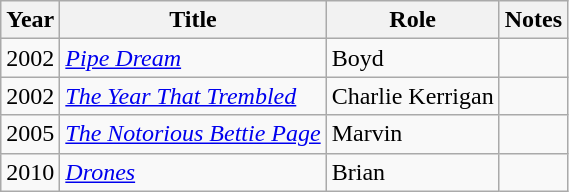<table class="wikitable sortable">
<tr>
<th>Year</th>
<th>Title</th>
<th>Role</th>
<th>Notes</th>
</tr>
<tr>
<td>2002</td>
<td><a href='#'><em>Pipe Dream</em></a></td>
<td>Boyd</td>
<td></td>
</tr>
<tr>
<td>2002</td>
<td><em><a href='#'>The Year That Trembled</a></em></td>
<td>Charlie Kerrigan</td>
<td></td>
</tr>
<tr>
<td>2005</td>
<td><em><a href='#'>The Notorious Bettie Page</a></em></td>
<td>Marvin</td>
<td></td>
</tr>
<tr>
<td>2010</td>
<td><a href='#'><em>Drones</em></a></td>
<td>Brian</td>
<td></td>
</tr>
</table>
